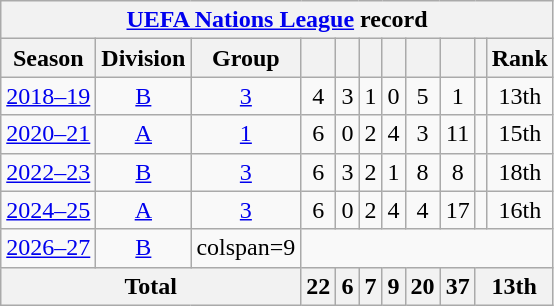<table class="wikitable" style="text-align:center">
<tr>
<th colspan=11><a href='#'>UEFA Nations League</a> record</th>
</tr>
<tr>
<th>Season</th>
<th>Division</th>
<th>Group</th>
<th></th>
<th></th>
<th></th>
<th></th>
<th></th>
<th></th>
<th></th>
<th>Rank</th>
</tr>
<tr>
<td><a href='#'>2018–19</a></td>
<td><a href='#'>B</a></td>
<td><a href='#'>3</a></td>
<td>4</td>
<td>3</td>
<td>1</td>
<td>0</td>
<td>5</td>
<td>1</td>
<td></td>
<td>13th</td>
</tr>
<tr>
<td><a href='#'>2020–21</a></td>
<td><a href='#'>A</a></td>
<td><a href='#'>1</a></td>
<td>6</td>
<td>0</td>
<td>2</td>
<td>4</td>
<td>3</td>
<td>11</td>
<td></td>
<td>15th</td>
</tr>
<tr>
<td><a href='#'>2022–23</a></td>
<td><a href='#'>B</a></td>
<td><a href='#'>3</a></td>
<td>6</td>
<td>3</td>
<td>2</td>
<td>1</td>
<td>8</td>
<td>8</td>
<td></td>
<td>18th</td>
</tr>
<tr>
<td><a href='#'>2024–25</a></td>
<td><a href='#'>A</a></td>
<td><a href='#'>3</a></td>
<td>6</td>
<td>0</td>
<td>2</td>
<td>4</td>
<td>4</td>
<td>17</td>
<td></td>
<td>16th</td>
</tr>
<tr>
<td><a href='#'>2026–27</a></td>
<td><a href='#'>B</a></td>
<td>colspan=9 </td>
</tr>
<tr>
<th colspan=3>Total</th>
<th>22</th>
<th>6</th>
<th>7</th>
<th>9</th>
<th>20</th>
<th>37</th>
<th colspan=2>13th</th>
</tr>
</table>
